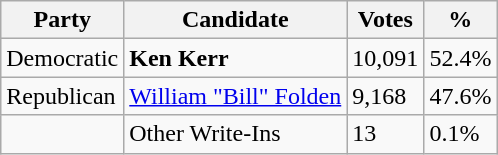<table class="wikitable">
<tr>
<th>Party</th>
<th>Candidate</th>
<th>Votes</th>
<th>%</th>
</tr>
<tr>
<td>Democratic</td>
<td><strong>Ken Kerr</strong></td>
<td>10,091</td>
<td>52.4%</td>
</tr>
<tr>
<td>Republican</td>
<td><a href='#'>William "Bill" Folden</a></td>
<td>9,168</td>
<td>47.6%</td>
</tr>
<tr>
<td></td>
<td>Other Write-Ins</td>
<td>13</td>
<td>0.1%</td>
</tr>
</table>
